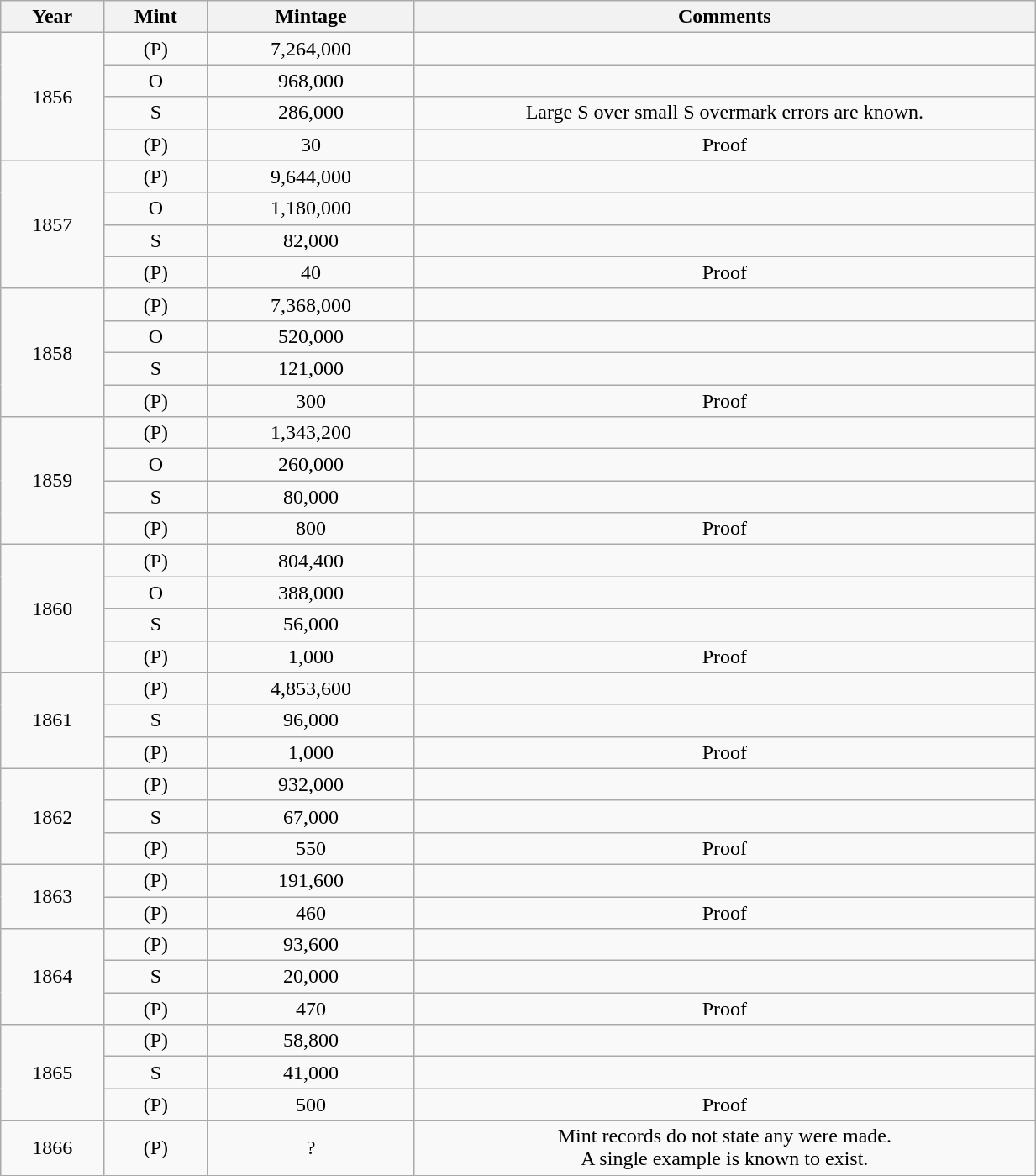<table class="wikitable sortable" style="min-width:65%; text-align:center;">
<tr>
<th width="10%">Year</th>
<th width="10%">Mint</th>
<th width="20%">Mintage</th>
<th width="60%">Comments</th>
</tr>
<tr>
<td rowspan="4">1856</td>
<td>(P)</td>
<td>7,264,000</td>
<td></td>
</tr>
<tr>
<td>O</td>
<td>968,000</td>
<td></td>
</tr>
<tr>
<td>S</td>
<td>286,000</td>
<td>Large S over small S overmark errors are known.</td>
</tr>
<tr>
<td>(P)</td>
<td>30</td>
<td>Proof</td>
</tr>
<tr>
<td rowspan="4">1857</td>
<td>(P)</td>
<td>9,644,000</td>
<td></td>
</tr>
<tr>
<td>O</td>
<td>1,180,000</td>
<td></td>
</tr>
<tr>
<td>S</td>
<td>82,000</td>
<td></td>
</tr>
<tr>
<td>(P)</td>
<td>40</td>
<td>Proof</td>
</tr>
<tr>
<td rowspan="4">1858</td>
<td>(P)</td>
<td>7,368,000</td>
<td></td>
</tr>
<tr>
<td>O</td>
<td>520,000</td>
<td></td>
</tr>
<tr>
<td>S</td>
<td>121,000</td>
<td></td>
</tr>
<tr>
<td>(P)</td>
<td>300</td>
<td>Proof</td>
</tr>
<tr>
<td rowspan="4">1859</td>
<td>(P)</td>
<td>1,343,200</td>
<td></td>
</tr>
<tr>
<td>O</td>
<td>260,000</td>
<td></td>
</tr>
<tr>
<td>S</td>
<td>80,000</td>
<td></td>
</tr>
<tr>
<td>(P)</td>
<td>800</td>
<td>Proof</td>
</tr>
<tr>
<td rowspan="4">1860</td>
<td>(P)</td>
<td>804,400</td>
<td></td>
</tr>
<tr>
<td>O</td>
<td>388,000</td>
<td></td>
</tr>
<tr>
<td>S</td>
<td>56,000</td>
<td></td>
</tr>
<tr>
<td>(P)</td>
<td>1,000</td>
<td>Proof</td>
</tr>
<tr>
<td rowspan="3">1861</td>
<td>(P)</td>
<td>4,853,600</td>
<td></td>
</tr>
<tr>
<td>S</td>
<td>96,000</td>
<td></td>
</tr>
<tr>
<td>(P)</td>
<td>1,000</td>
<td>Proof</td>
</tr>
<tr>
<td rowspan="3">1862</td>
<td>(P)</td>
<td>932,000</td>
<td></td>
</tr>
<tr>
<td>S</td>
<td>67,000</td>
<td></td>
</tr>
<tr>
<td>(P)</td>
<td>550</td>
<td>Proof</td>
</tr>
<tr>
<td rowspan="2">1863</td>
<td>(P)</td>
<td>191,600</td>
<td></td>
</tr>
<tr>
<td>(P)</td>
<td>460</td>
<td>Proof</td>
</tr>
<tr>
<td rowspan="3">1864</td>
<td>(P)</td>
<td>93,600</td>
<td></td>
</tr>
<tr>
<td>S</td>
<td>20,000</td>
<td></td>
</tr>
<tr>
<td>(P)</td>
<td>470</td>
<td>Proof</td>
</tr>
<tr>
<td rowspan="3">1865</td>
<td>(P)</td>
<td>58,800</td>
<td></td>
</tr>
<tr>
<td>S</td>
<td>41,000</td>
<td></td>
</tr>
<tr>
<td>(P)</td>
<td>500</td>
<td>Proof</td>
</tr>
<tr>
<td>1866</td>
<td>(P)</td>
<td>?</td>
<td>Mint records do not state any were made.<br>A single example is known to exist.</td>
</tr>
</table>
